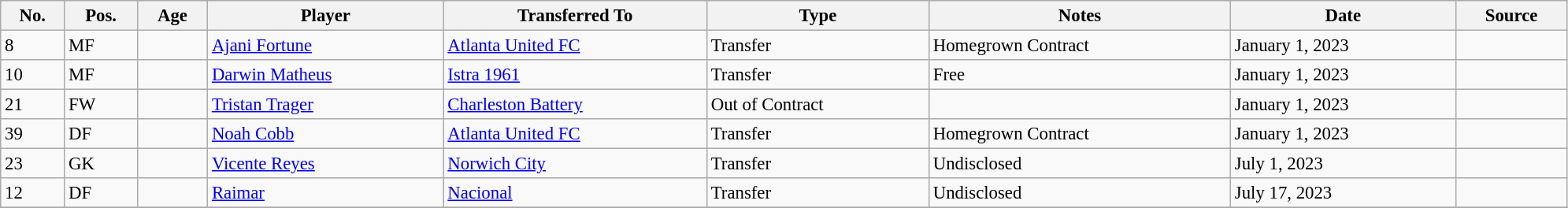<table class="wikitable sortable" style="width:105%; text-align:center; font-size:95%; text-align:left;">
<tr>
<th><strong>No.</strong></th>
<th><strong>Pos.</strong></th>
<th><strong>Age</strong></th>
<th><strong>Player</strong></th>
<th><strong>Transferred To</strong></th>
<th><strong>Type</strong></th>
<th><strong>Notes</strong></th>
<th><strong>Date</strong></th>
<th><strong>Source</strong></th>
</tr>
<tr>
<td>8</td>
<td>MF</td>
<td></td>
<td> <a href='#'>Ajani Fortune</a></td>
<td> <a href='#'>Atlanta United FC</a></td>
<td>Transfer</td>
<td>Homegrown Contract</td>
<td>January 1, 2023</td>
<td></td>
</tr>
<tr>
<td>10</td>
<td>MF</td>
<td></td>
<td> <a href='#'>Darwin Matheus</a></td>
<td> <a href='#'>Istra 1961</a></td>
<td>Transfer</td>
<td>Free</td>
<td>January 1, 2023</td>
<td></td>
</tr>
<tr>
<td>21</td>
<td>FW</td>
<td></td>
<td> <a href='#'>Tristan Trager</a></td>
<td> <a href='#'>Charleston Battery</a></td>
<td>Out of Contract</td>
<td></td>
<td>January 1, 2023</td>
<td></td>
</tr>
<tr>
<td>39</td>
<td>DF</td>
<td></td>
<td> <a href='#'>Noah Cobb</a></td>
<td> <a href='#'>Atlanta United FC</a></td>
<td>Transfer</td>
<td>Homegrown Contract</td>
<td>January 1, 2023</td>
<td></td>
</tr>
<tr>
<td>23</td>
<td>GK</td>
<td></td>
<td> <a href='#'>Vicente Reyes</a></td>
<td> <a href='#'>Norwich City</a></td>
<td>Transfer</td>
<td>Undisclosed</td>
<td>July 1, 2023</td>
<td></td>
</tr>
<tr>
<td>12</td>
<td>DF</td>
<td></td>
<td> <a href='#'>Raimar</a></td>
<td> <a href='#'>Nacional</a></td>
<td>Transfer</td>
<td>Undisclosed</td>
<td>July 17, 2023</td>
<td></td>
</tr>
<tr>
</tr>
</table>
